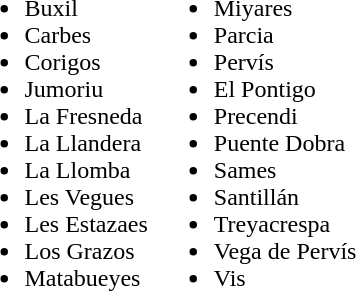<table border=0>
<tr>
<td><br><ul><li>Buxil</li><li>Carbes</li><li>Corigos</li><li>Jumoriu</li><li>La Fresneda</li><li>La Llandera</li><li>La Llomba</li><li>Les Vegues</li><li>Les Estazaes</li><li>Los Grazos</li><li>Matabueyes</li></ul></td>
<td><br><ul><li>Miyares</li><li>Parcia</li><li>Pervís</li><li>El Pontigo</li><li>Precendi</li><li>Puente Dobra</li><li>Sames</li><li>Santillán</li><li>Treyacrespa</li><li>Vega de Pervís</li><li>Vis</li></ul></td>
</tr>
</table>
